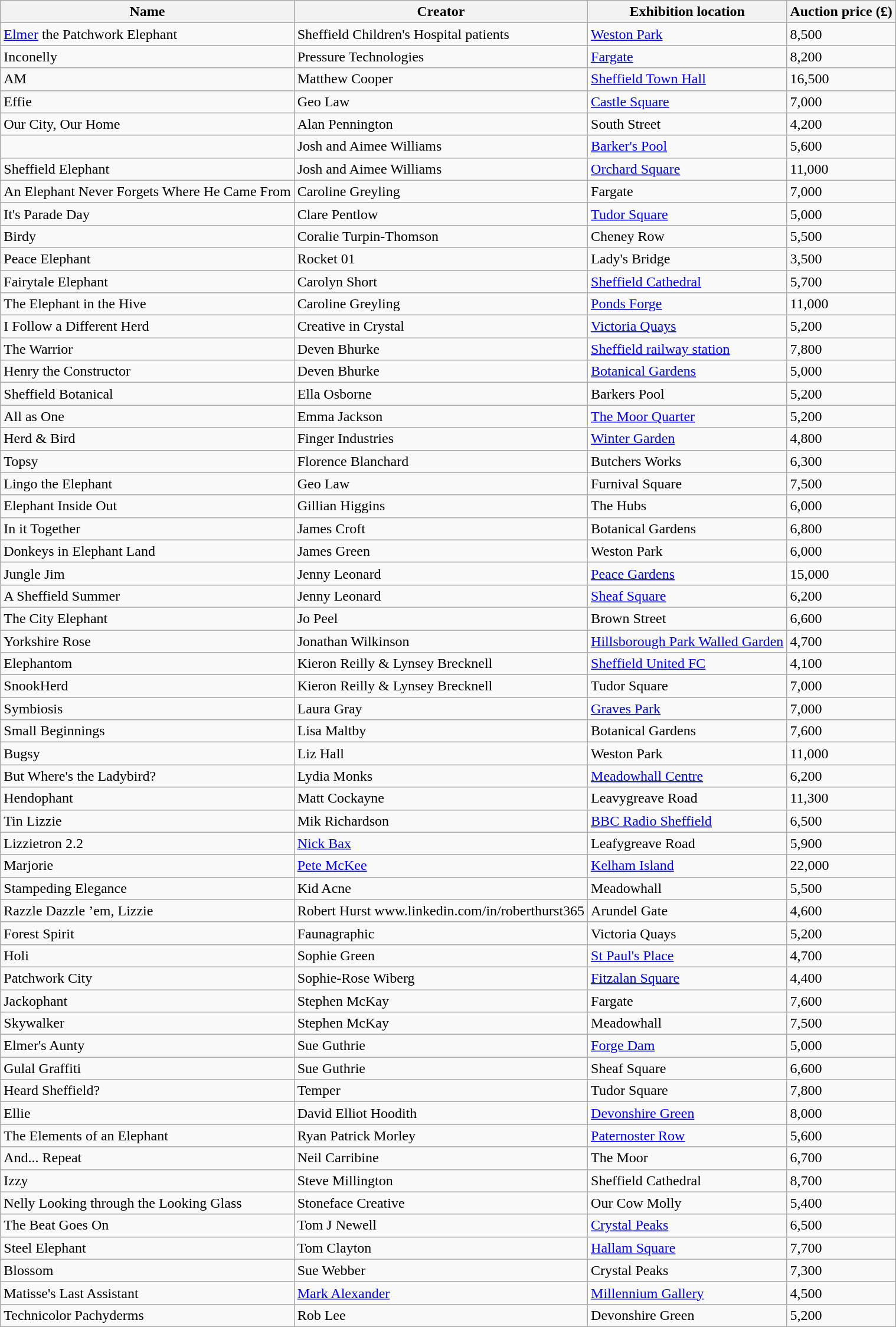<table class="wikitable sortable">
<tr>
<th>Name</th>
<th>Creator</th>
<th>Exhibition location</th>
<th>Auction price (£)</th>
</tr>
<tr>
<td><a href='#'>Elmer</a> the Patchwork Elephant</td>
<td>Sheffield Children's Hospital patients</td>
<td><a href='#'>Weston Park</a></td>
<td>8,500</td>
</tr>
<tr>
<td>Inconelly</td>
<td>Pressure Technologies</td>
<td><a href='#'>Fargate</a></td>
<td>8,200</td>
</tr>
<tr>
<td>AM</td>
<td>Matthew Cooper</td>
<td><a href='#'>Sheffield Town Hall</a></td>
<td>16,500</td>
</tr>
<tr>
<td>Effie</td>
<td>Geo Law</td>
<td><a href='#'>Castle Square</a></td>
<td>7,000</td>
</tr>
<tr>
<td>Our City, Our Home</td>
<td>Alan Pennington</td>
<td>South Street</td>
<td>4,200</td>
</tr>
<tr>
<td></td>
<td>Josh and Aimee Williams</td>
<td><a href='#'>Barker's Pool</a></td>
<td>5,600</td>
</tr>
<tr>
<td>Sheffield Elephant</td>
<td>Josh and Aimee Williams</td>
<td><a href='#'>Orchard Square</a></td>
<td>11,000</td>
</tr>
<tr>
<td>An Elephant Never Forgets Where He Came From</td>
<td>Caroline Greyling</td>
<td>Fargate</td>
<td>7,000</td>
</tr>
<tr>
<td>It's Parade Day</td>
<td>Clare Pentlow</td>
<td><a href='#'>Tudor Square</a></td>
<td>5,000</td>
</tr>
<tr>
<td>Birdy</td>
<td>Coralie Turpin-Thomson</td>
<td>Cheney Row</td>
<td>5,500</td>
</tr>
<tr>
<td>Peace Elephant</td>
<td>Rocket 01</td>
<td>Lady's Bridge</td>
<td>3,500</td>
</tr>
<tr>
<td>Fairytale Elephant</td>
<td>Carolyn Short</td>
<td><a href='#'>Sheffield Cathedral</a></td>
<td>5,700</td>
</tr>
<tr>
<td>The Elephant in the Hive</td>
<td>Caroline Greyling</td>
<td><a href='#'>Ponds Forge</a></td>
<td>11,000</td>
</tr>
<tr>
<td>I Follow a Different Herd</td>
<td>Creative in Crystal</td>
<td><a href='#'>Victoria Quays</a></td>
<td>5,200</td>
</tr>
<tr>
<td>The Warrior</td>
<td>Deven Bhurke</td>
<td><a href='#'>Sheffield railway station</a></td>
<td>7,800</td>
</tr>
<tr>
<td>Henry the Constructor</td>
<td>Deven Bhurke</td>
<td><a href='#'>Botanical Gardens</a></td>
<td>5,000</td>
</tr>
<tr>
<td>Sheffield Botanical</td>
<td>Ella Osborne</td>
<td>Barkers Pool</td>
<td>5,200</td>
</tr>
<tr>
<td>All as One</td>
<td>Emma Jackson</td>
<td><a href='#'>The Moor Quarter</a></td>
<td>5,200</td>
</tr>
<tr>
<td>Herd & Bird</td>
<td>Finger Industries</td>
<td><a href='#'>Winter Garden</a></td>
<td>4,800</td>
</tr>
<tr>
<td>Topsy</td>
<td>Florence Blanchard</td>
<td>Butchers Works</td>
<td>6,300</td>
</tr>
<tr>
<td>Lingo the Elephant</td>
<td>Geo Law</td>
<td>Furnival Square</td>
<td>7,500</td>
</tr>
<tr>
<td>Elephant Inside Out</td>
<td>Gillian Higgins</td>
<td>The Hubs</td>
<td>6,000</td>
</tr>
<tr>
<td>In it Together</td>
<td>James Croft</td>
<td>Botanical Gardens</td>
<td>6,800</td>
</tr>
<tr>
<td>Donkeys in Elephant Land</td>
<td>James Green</td>
<td>Weston Park</td>
<td>6,000</td>
</tr>
<tr>
<td>Jungle Jim</td>
<td>Jenny Leonard</td>
<td><a href='#'>Peace Gardens</a></td>
<td>15,000</td>
</tr>
<tr>
<td>A Sheffield Summer</td>
<td>Jenny Leonard</td>
<td><a href='#'>Sheaf Square</a></td>
<td>6,200</td>
</tr>
<tr>
<td>The City Elephant</td>
<td>Jo Peel</td>
<td>Brown Street</td>
<td>6,600</td>
</tr>
<tr>
<td>Yorkshire Rose</td>
<td>Jonathan Wilkinson</td>
<td><a href='#'>Hillsborough Park Walled Garden</a></td>
<td>4,700</td>
</tr>
<tr>
<td>Elephantom</td>
<td>Kieron Reilly & Lynsey Brecknell</td>
<td><a href='#'>Sheffield United FC</a></td>
<td>4,100</td>
</tr>
<tr>
<td>SnookHerd</td>
<td>Kieron Reilly & Lynsey Brecknell</td>
<td>Tudor Square</td>
<td>7,000</td>
</tr>
<tr>
<td>Symbiosis</td>
<td>Laura Gray</td>
<td><a href='#'>Graves Park</a></td>
<td>7,000</td>
</tr>
<tr>
<td>Small Beginnings</td>
<td>Lisa Maltby</td>
<td>Botanical Gardens</td>
<td>7,600</td>
</tr>
<tr>
<td>Bugsy</td>
<td>Liz Hall</td>
<td>Weston Park</td>
<td>11,000</td>
</tr>
<tr>
<td>But Where's the Ladybird?</td>
<td>Lydia Monks</td>
<td><a href='#'>Meadowhall Centre</a></td>
<td>6,200</td>
</tr>
<tr>
<td>Hendophant</td>
<td>Matt Cockayne</td>
<td>Leavygreave Road</td>
<td>11,300</td>
</tr>
<tr>
<td>Tin Lizzie</td>
<td>Mik Richardson</td>
<td><a href='#'>BBC Radio Sheffield</a></td>
<td>6,500</td>
</tr>
<tr>
<td>Lizzietron 2.2</td>
<td><a href='#'>Nick Bax</a></td>
<td>Leafygreave Road</td>
<td>5,900</td>
</tr>
<tr>
<td>Marjorie</td>
<td><a href='#'>Pete McKee</a></td>
<td><a href='#'>Kelham Island</a></td>
<td>22,000</td>
</tr>
<tr>
<td>Stampeding Elegance</td>
<td>Kid Acne</td>
<td>Meadowhall</td>
<td>5,500</td>
</tr>
<tr>
<td>Razzle Dazzle ’em, Lizzie</td>
<td>Robert Hurst www.linkedin.com/in/roberthurst365</td>
<td>Arundel Gate</td>
<td>4,600</td>
</tr>
<tr>
<td>Forest Spirit</td>
<td>Faunagraphic</td>
<td>Victoria Quays</td>
<td>5,200</td>
</tr>
<tr>
<td>Holi</td>
<td>Sophie Green</td>
<td><a href='#'>St Paul's Place</a></td>
<td>4,700</td>
</tr>
<tr>
<td>Patchwork City</td>
<td>Sophie-Rose Wiberg</td>
<td><a href='#'>Fitzalan Square</a></td>
<td>4,400</td>
</tr>
<tr>
<td>Jackophant</td>
<td>Stephen McKay</td>
<td>Fargate</td>
<td>7,600</td>
</tr>
<tr>
<td>Skywalker</td>
<td>Stephen McKay</td>
<td>Meadowhall</td>
<td>7,500</td>
</tr>
<tr>
<td>Elmer's Aunty</td>
<td>Sue Guthrie</td>
<td><a href='#'>Forge Dam</a></td>
<td>5,000</td>
</tr>
<tr>
<td>Gulal Graffiti</td>
<td>Sue Guthrie</td>
<td>Sheaf Square</td>
<td>6,600</td>
</tr>
<tr>
<td>Heard Sheffield?</td>
<td>Temper</td>
<td>Tudor Square</td>
<td>7,800</td>
</tr>
<tr>
<td>Ellie</td>
<td>David Elliot Hoodith</td>
<td><a href='#'>Devonshire Green</a></td>
<td>8,000</td>
</tr>
<tr>
<td>The Elements of an Elephant</td>
<td>Ryan Patrick Morley</td>
<td><a href='#'>Paternoster Row</a></td>
<td>5,600</td>
</tr>
<tr>
<td>And... Repeat</td>
<td>Neil Carribine</td>
<td>The Moor</td>
<td>6,700</td>
</tr>
<tr>
<td>Izzy</td>
<td>Steve Millington</td>
<td>Sheffield Cathedral</td>
<td>8,700</td>
</tr>
<tr>
<td>Nelly Looking through the Looking Glass</td>
<td>Stoneface Creative</td>
<td>Our Cow Molly</td>
<td>5,400</td>
</tr>
<tr>
<td>The Beat Goes On</td>
<td>Tom J Newell</td>
<td><a href='#'>Crystal Peaks</a></td>
<td>6,500</td>
</tr>
<tr>
<td>Steel Elephant</td>
<td>Tom Clayton</td>
<td><a href='#'>Hallam Square</a></td>
<td>7,700</td>
</tr>
<tr>
<td>Blossom</td>
<td>Sue Webber</td>
<td>Crystal Peaks</td>
<td>7,300</td>
</tr>
<tr>
<td>Matisse's Last Assistant</td>
<td><a href='#'>Mark Alexander</a></td>
<td><a href='#'>Millennium Gallery</a></td>
<td>4,500</td>
</tr>
<tr>
<td>Technicolor Pachyderms</td>
<td>Rob Lee</td>
<td>Devonshire Green</td>
<td>5,200</td>
</tr>
</table>
